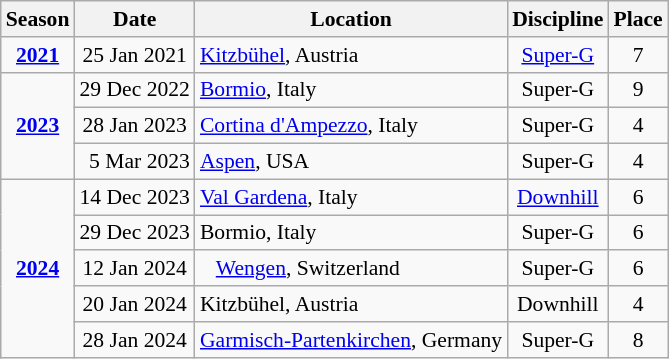<table class="wikitable" style="font-size:90%; text-align:center;">
<tr>
<th>Season</th>
<th>Date</th>
<th>Location</th>
<th>Discipline</th>
<th>Place</th>
</tr>
<tr>
<td><strong><a href='#'>2021</a></strong></td>
<td>25 Jan 2021</td>
<td align=left> <a href='#'>Kitzbühel</a>, Austria</td>
<td><a href='#'>Super-G</a></td>
<td>7</td>
</tr>
<tr>
<td rowspan="3"><strong><a href='#'>2023</a></strong></td>
<td>29 Dec 2022</td>
<td align=left> <a href='#'>Bormio</a>, Italy</td>
<td>Super-G</td>
<td>9</td>
</tr>
<tr>
<td>28 Jan 2023</td>
<td align=left> <a href='#'>Cortina d'Ampezzo</a>, Italy</td>
<td>Super-G</td>
<td>4</td>
</tr>
<tr>
<td align=right>5 Mar 2023</td>
<td align=left> <a href='#'>Aspen</a>, USA</td>
<td>Super-G</td>
<td>4</td>
</tr>
<tr>
<td rowspan="5"><strong><a href='#'>2024</a></strong></td>
<td>14 Dec 2023</td>
<td align=left> <a href='#'>Val Gardena</a>, Italy</td>
<td><a href='#'>Downhill</a></td>
<td>6</td>
</tr>
<tr>
<td>29 Dec 2023</td>
<td align=left> Bormio, Italy</td>
<td>Super-G</td>
<td>6</td>
</tr>
<tr>
<td>12 Jan 2024</td>
<td align=left>   <a href='#'>Wengen</a>, Switzerland</td>
<td>Super-G</td>
<td>6</td>
</tr>
<tr>
<td>20 Jan 2024</td>
<td align=left> Kitzbühel, Austria</td>
<td>Downhill</td>
<td>4</td>
</tr>
<tr>
<td>28 Jan 2024</td>
<td align=left> <a href='#'>Garmisch-Partenkirchen</a>, Germany</td>
<td>Super-G</td>
<td>8</td>
</tr>
</table>
